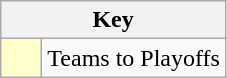<table class="wikitable" style="text-align: center;">
<tr>
<th colspan=2>Key</th>
</tr>
<tr>
<td style="background:#ffffcc; width:20px;"></td>
<td align=left>Teams to Playoffs</td>
</tr>
</table>
